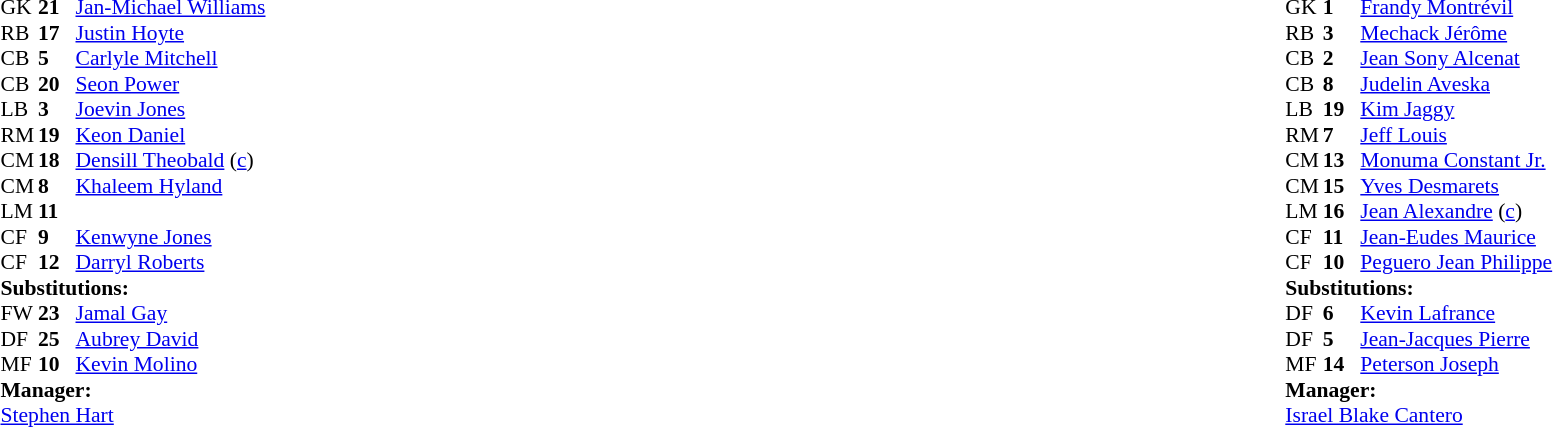<table width="100%">
<tr>
<td valign="top" width="50%"><br><table style="font-size: 90%" cellspacing="0" cellpadding="0">
<tr>
<th width="25"></th>
<th width="25"></th>
</tr>
<tr>
<td>GK</td>
<td><strong>21</strong></td>
<td><a href='#'>Jan-Michael Williams</a></td>
</tr>
<tr>
<td>RB</td>
<td><strong>17</strong></td>
<td><a href='#'>Justin Hoyte</a></td>
<td></td>
<td></td>
</tr>
<tr>
<td>CB</td>
<td><strong>5</strong></td>
<td><a href='#'>Carlyle Mitchell</a></td>
</tr>
<tr>
<td>CB</td>
<td><strong>20</strong></td>
<td><a href='#'>Seon Power</a></td>
</tr>
<tr>
<td>LB</td>
<td><strong>3</strong></td>
<td><a href='#'>Joevin Jones</a></td>
<td></td>
<td></td>
</tr>
<tr>
<td>RM</td>
<td><strong>19</strong></td>
<td><a href='#'>Keon Daniel</a></td>
<td></td>
<td></td>
</tr>
<tr>
<td>CM</td>
<td><strong>18</strong></td>
<td><a href='#'>Densill Theobald</a> (<a href='#'>c</a>)</td>
</tr>
<tr>
<td>CM</td>
<td><strong>8</strong></td>
<td><a href='#'>Khaleem Hyland</a></td>
</tr>
<tr>
<td>LM</td>
<td><strong>11</strong></td>
<td></td>
</tr>
<tr>
<td>CF</td>
<td><strong>9</strong></td>
<td><a href='#'>Kenwyne Jones</a></td>
</tr>
<tr>
<td>CF</td>
<td><strong>12</strong></td>
<td><a href='#'>Darryl Roberts</a></td>
</tr>
<tr>
<td colspan=3><strong>Substitutions:</strong></td>
</tr>
<tr>
<td>FW</td>
<td><strong>23</strong></td>
<td><a href='#'>Jamal Gay</a></td>
<td></td>
<td></td>
</tr>
<tr>
<td>DF</td>
<td><strong>25</strong></td>
<td><a href='#'>Aubrey David</a></td>
<td></td>
<td></td>
</tr>
<tr>
<td>MF</td>
<td><strong>10</strong></td>
<td><a href='#'>Kevin Molino</a></td>
<td></td>
<td></td>
</tr>
<tr>
<td colspan=3><strong>Manager:</strong></td>
</tr>
<tr>
<td colspan=3><a href='#'>Stephen Hart</a></td>
</tr>
</table>
</td>
<td valign="top"></td>
<td valign="top" width="50%"><br><table style="font-size: 90%" cellspacing="0" cellpadding="0" align="center">
<tr>
<th width=25></th>
<th width=25></th>
</tr>
<tr>
<td>GK</td>
<td><strong>1</strong></td>
<td><a href='#'>Frandy Montrévil</a></td>
</tr>
<tr>
<td>RB</td>
<td><strong>3</strong></td>
<td><a href='#'>Mechack Jérôme</a></td>
</tr>
<tr>
<td>CB</td>
<td><strong>2</strong></td>
<td><a href='#'>Jean Sony Alcenat</a></td>
<td></td>
</tr>
<tr>
<td>CB</td>
<td><strong>8</strong></td>
<td><a href='#'>Judelin Aveska</a></td>
</tr>
<tr>
<td>LB</td>
<td><strong>19</strong></td>
<td><a href='#'>Kim Jaggy</a></td>
</tr>
<tr>
<td>RM</td>
<td><strong>7</strong></td>
<td><a href='#'>Jeff Louis</a></td>
<td></td>
<td></td>
</tr>
<tr>
<td>CM</td>
<td><strong>13</strong></td>
<td><a href='#'>Monuma Constant Jr.</a></td>
</tr>
<tr>
<td>CM</td>
<td><strong>15</strong></td>
<td><a href='#'>Yves Desmarets</a></td>
</tr>
<tr>
<td>LM</td>
<td><strong>16</strong></td>
<td><a href='#'>Jean Alexandre</a> (<a href='#'>c</a>)</td>
</tr>
<tr>
<td>CF</td>
<td><strong>11</strong></td>
<td><a href='#'>Jean-Eudes Maurice</a></td>
<td></td>
<td></td>
</tr>
<tr>
<td>CF</td>
<td><strong>10</strong></td>
<td><a href='#'>Peguero Jean Philippe</a></td>
<td></td>
<td></td>
</tr>
<tr>
<td colspan=3><strong>Substitutions:</strong></td>
</tr>
<tr>
<td>DF</td>
<td><strong>6</strong></td>
<td><a href='#'>Kevin Lafrance</a></td>
<td></td>
<td></td>
</tr>
<tr>
<td>DF</td>
<td><strong>5</strong></td>
<td><a href='#'>Jean-Jacques Pierre</a></td>
<td></td>
<td></td>
</tr>
<tr>
<td>MF</td>
<td><strong>14</strong></td>
<td><a href='#'>Peterson Joseph</a></td>
<td></td>
<td></td>
</tr>
<tr>
<td colspan=3><strong>Manager:</strong></td>
</tr>
<tr>
<td colspan=3> <a href='#'>Israel Blake Cantero</a></td>
</tr>
</table>
</td>
</tr>
</table>
